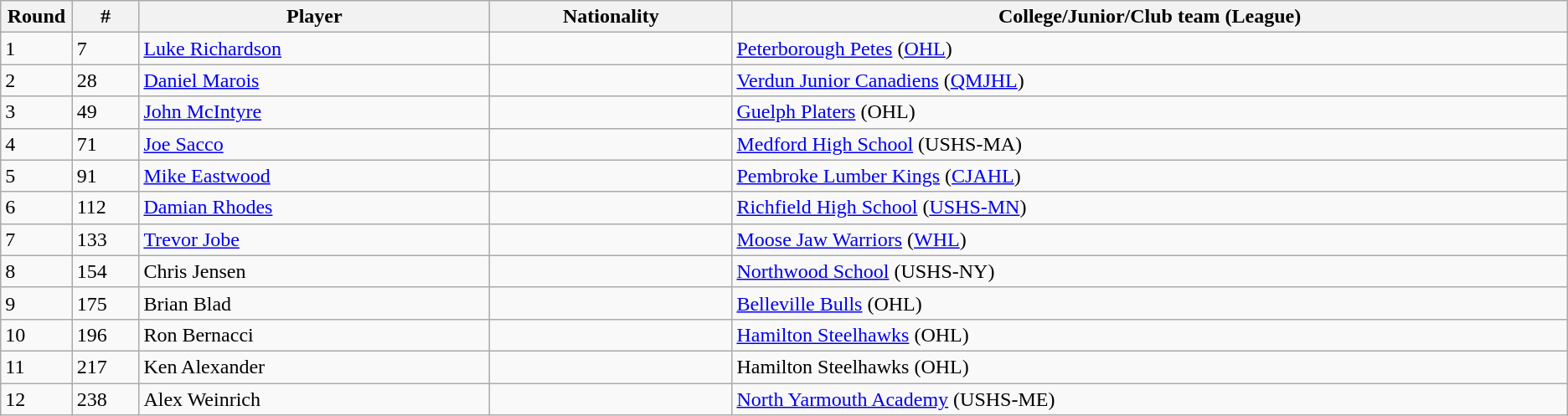<table class="wikitable">
<tr align="center">
<th bgcolor="#DDDDFF" width="4.0%">Round</th>
<th bgcolor="#DDDDFF" width="4.0%">#</th>
<th bgcolor="#DDDDFF" width="21.0%">Player</th>
<th bgcolor="#DDDDFF" width="14.5%">Nationality</th>
<th bgcolor="#DDDDFF" width="50.0%">College/Junior/Club team (League)</th>
</tr>
<tr>
<td>1</td>
<td>7</td>
<td><a href='#'>Luke Richardson</a></td>
<td></td>
<td><a href='#'>Peterborough Petes</a> (<a href='#'>OHL</a>)</td>
</tr>
<tr>
<td>2</td>
<td>28</td>
<td><a href='#'>Daniel Marois</a></td>
<td></td>
<td><a href='#'>Verdun Junior Canadiens</a> (<a href='#'>QMJHL</a>)</td>
</tr>
<tr>
<td>3</td>
<td>49</td>
<td><a href='#'>John McIntyre</a></td>
<td></td>
<td><a href='#'>Guelph Platers</a> (OHL)</td>
</tr>
<tr>
<td>4</td>
<td>71</td>
<td><a href='#'>Joe Sacco</a></td>
<td></td>
<td><a href='#'>Medford High School</a> (USHS-MA)</td>
</tr>
<tr>
<td>5</td>
<td>91</td>
<td><a href='#'>Mike Eastwood</a></td>
<td></td>
<td><a href='#'>Pembroke Lumber Kings</a> (<a href='#'>CJAHL</a>)</td>
</tr>
<tr>
<td>6</td>
<td>112</td>
<td><a href='#'>Damian Rhodes</a></td>
<td></td>
<td><a href='#'>Richfield High School</a> (<a href='#'>USHS-MN</a>)</td>
</tr>
<tr>
<td>7</td>
<td>133</td>
<td><a href='#'>Trevor Jobe</a></td>
<td></td>
<td><a href='#'>Moose Jaw Warriors</a> (<a href='#'>WHL</a>)</td>
</tr>
<tr>
<td>8</td>
<td>154</td>
<td>Chris Jensen</td>
<td></td>
<td><a href='#'>Northwood School</a> (USHS-NY)</td>
</tr>
<tr>
<td>9</td>
<td>175</td>
<td>Brian Blad</td>
<td></td>
<td><a href='#'>Belleville Bulls</a> (OHL)</td>
</tr>
<tr>
<td>10</td>
<td>196</td>
<td>Ron Bernacci</td>
<td></td>
<td><a href='#'>Hamilton Steelhawks</a> (OHL)</td>
</tr>
<tr>
<td>11</td>
<td>217</td>
<td>Ken Alexander</td>
<td></td>
<td>Hamilton Steelhawks (OHL)</td>
</tr>
<tr>
<td>12</td>
<td>238</td>
<td>Alex Weinrich</td>
<td></td>
<td><a href='#'>North Yarmouth Academy</a> (USHS-ME)</td>
</tr>
</table>
